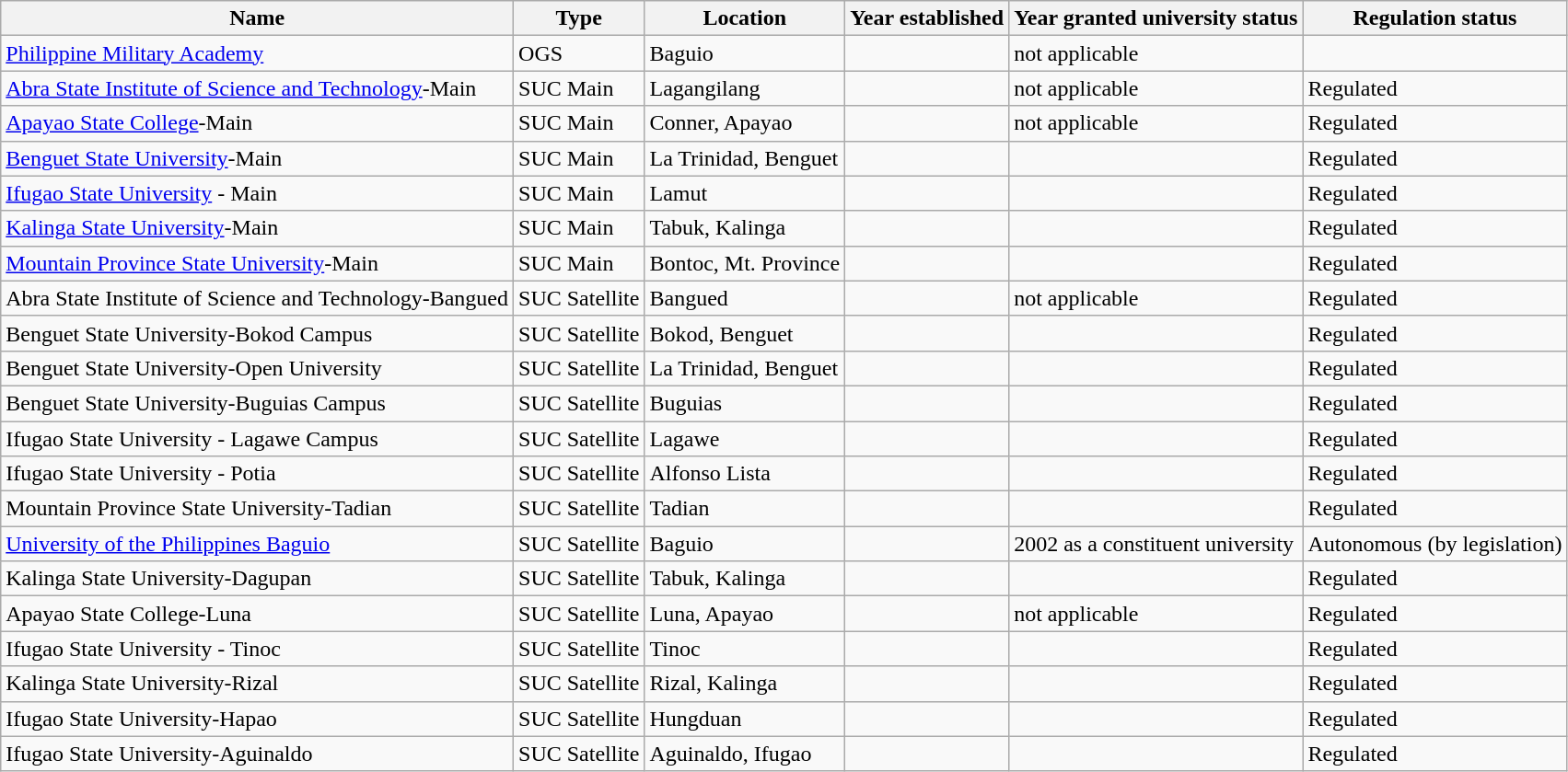<table class="wikitable sortable static-row-numbers">
<tr>
<th>Name</th>
<th>Type</th>
<th class="unsortable">Location</th>
<th>Year established</th>
<th style="vertical-align:middle;">Year granted university status</th>
<th style="vertical-align:middle;">Regulation status</th>
</tr>
<tr>
<td><a href='#'>Philippine Military Academy</a></td>
<td>OGS</td>
<td>Baguio</td>
<td></td>
<td style="vertical-align:middle;">not applicable</td>
<td></td>
</tr>
<tr>
<td><a href='#'>Abra State Institute of Science and Technology</a>-Main</td>
<td>SUC Main</td>
<td>Lagangilang</td>
<td></td>
<td style="vertical-align:middle;">not applicable</td>
<td style="vertical-align:middle;">Regulated</td>
</tr>
<tr>
<td><a href='#'>Apayao State College</a>-Main</td>
<td>SUC Main</td>
<td>Conner, Apayao</td>
<td></td>
<td style="vertical-align:middle;">not applicable</td>
<td style="vertical-align:middle;">Regulated</td>
</tr>
<tr>
<td><a href='#'>Benguet State University</a>-Main</td>
<td>SUC Main</td>
<td>La Trinidad, Benguet</td>
<td></td>
<td></td>
<td style="vertical-align:middle;">Regulated</td>
</tr>
<tr>
<td><a href='#'>Ifugao State University</a> - Main</td>
<td>SUC Main</td>
<td>Lamut</td>
<td></td>
<td></td>
<td style="vertical-align:middle;">Regulated</td>
</tr>
<tr>
<td><a href='#'>Kalinga State University</a>-Main</td>
<td>SUC Main</td>
<td>Tabuk, Kalinga</td>
<td></td>
<td></td>
<td style="vertical-align:middle;">Regulated</td>
</tr>
<tr>
<td><a href='#'>Mountain Province State University</a>-Main</td>
<td>SUC Main</td>
<td>Bontoc, Mt. Province</td>
<td></td>
<td></td>
<td style="vertical-align:middle;">Regulated</td>
</tr>
<tr>
<td>Abra State Institute of Science and Technology-Bangued</td>
<td>SUC Satellite</td>
<td>Bangued</td>
<td></td>
<td style="vertical-align:middle;">not applicable</td>
<td style="vertical-align:middle;">Regulated</td>
</tr>
<tr>
<td>Benguet State University-Bokod Campus</td>
<td>SUC Satellite</td>
<td>Bokod, Benguet</td>
<td></td>
<td></td>
<td style="vertical-align:middle;">Regulated</td>
</tr>
<tr>
<td>Benguet State University-Open University</td>
<td>SUC Satellite</td>
<td>La Trinidad, Benguet</td>
<td></td>
<td></td>
<td style="vertical-align:middle;">Regulated</td>
</tr>
<tr>
<td>Benguet State University-Buguias Campus</td>
<td>SUC Satellite</td>
<td>Buguias</td>
<td></td>
<td></td>
<td style="vertical-align:middle;">Regulated</td>
</tr>
<tr>
<td>Ifugao State University - Lagawe Campus</td>
<td>SUC Satellite</td>
<td>Lagawe</td>
<td></td>
<td></td>
<td style="vertical-align:middle;">Regulated</td>
</tr>
<tr>
<td>Ifugao State University - Potia</td>
<td>SUC Satellite</td>
<td>Alfonso Lista</td>
<td></td>
<td></td>
<td style="vertical-align:middle;">Regulated</td>
</tr>
<tr>
<td>Mountain Province State University-Tadian</td>
<td>SUC Satellite</td>
<td>Tadian</td>
<td></td>
<td></td>
<td style="vertical-align:middle;">Regulated</td>
</tr>
<tr>
<td><a href='#'>University of the Philippines Baguio</a></td>
<td>SUC Satellite</td>
<td>Baguio</td>
<td></td>
<td>2002 as a constituent university</td>
<td style="vertical-align:middle;">Autonomous (by legislation)</td>
</tr>
<tr>
<td>Kalinga State University-Dagupan</td>
<td>SUC Satellite</td>
<td>Tabuk, Kalinga</td>
<td></td>
<td></td>
<td style="vertical-align:middle;">Regulated</td>
</tr>
<tr>
<td>Apayao State College-Luna</td>
<td>SUC Satellite</td>
<td>Luna, Apayao</td>
<td></td>
<td style="vertical-align:middle;">not applicable</td>
<td style="vertical-align:middle;">Regulated</td>
</tr>
<tr>
<td>Ifugao State University - Tinoc</td>
<td>SUC Satellite</td>
<td>Tinoc</td>
<td></td>
<td></td>
<td style="vertical-align:middle;">Regulated</td>
</tr>
<tr>
<td>Kalinga State University-Rizal</td>
<td>SUC Satellite</td>
<td>Rizal, Kalinga</td>
<td></td>
<td></td>
<td style="vertical-align:middle;">Regulated</td>
</tr>
<tr>
<td>Ifugao State University-Hapao</td>
<td>SUC Satellite</td>
<td>Hungduan</td>
<td></td>
<td></td>
<td style="vertical-align:middle;">Regulated</td>
</tr>
<tr>
<td>Ifugao State University-Aguinaldo</td>
<td>SUC Satellite</td>
<td>Aguinaldo, Ifugao</td>
<td></td>
<td></td>
<td style="vertical-align:middle;">Regulated</td>
</tr>
</table>
